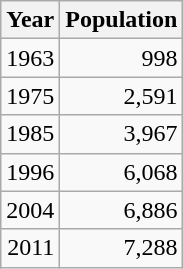<table class="wikitable">
<tr>
<th>Year</th>
<th>Population</th>
</tr>
<tr align="right">
<td>1963</td>
<td>998</td>
</tr>
<tr align="right">
<td>1975</td>
<td>2,591</td>
</tr>
<tr align="right">
<td>1985</td>
<td>3,967</td>
</tr>
<tr align="right">
<td>1996</td>
<td>6,068</td>
</tr>
<tr align="right">
<td>2004</td>
<td>6,886</td>
</tr>
<tr align="right">
<td>2011</td>
<td>7,288</td>
</tr>
</table>
